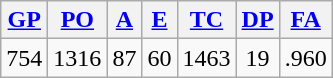<table class="wikitable">
<tr>
<th><a href='#'>GP</a></th>
<th><a href='#'>PO</a></th>
<th><a href='#'>A</a></th>
<th><a href='#'>E</a></th>
<th><a href='#'>TC</a></th>
<th><a href='#'>DP</a></th>
<th><a href='#'>FA</a></th>
</tr>
<tr align=center>
<td>754</td>
<td>1316</td>
<td>87</td>
<td>60</td>
<td>1463</td>
<td>19</td>
<td>.960</td>
</tr>
</table>
